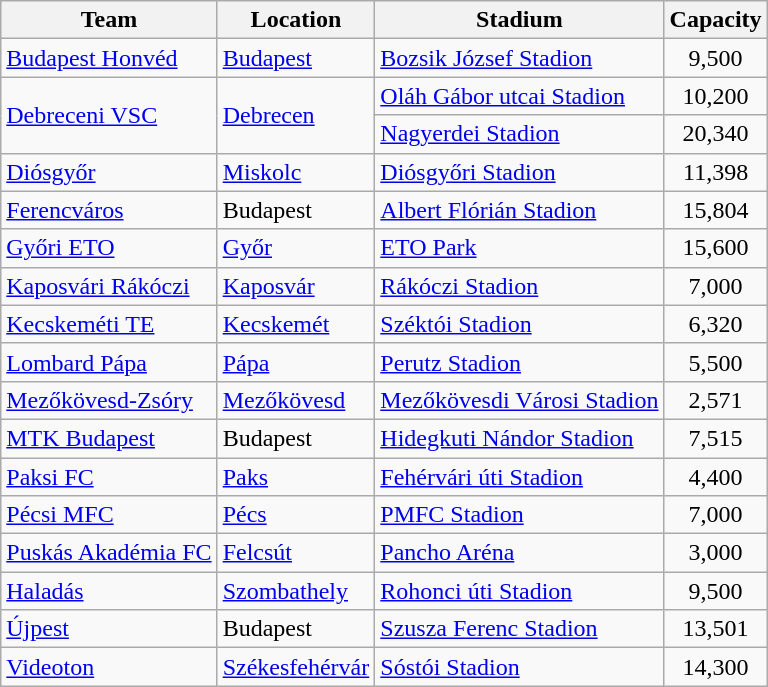<table class="wikitable sortable">
<tr>
<th>Team</th>
<th>Location</th>
<th>Stadium</th>
<th>Capacity</th>
</tr>
<tr>
<td><a href='#'>Budapest Honvéd</a></td>
<td><a href='#'>Budapest</a></td>
<td><a href='#'>Bozsik József Stadion</a></td>
<td align="center">9,500</td>
</tr>
<tr>
<td rowspan=2><a href='#'>Debreceni VSC</a></td>
<td rowspan=2><a href='#'>Debrecen</a></td>
<td><a href='#'>Oláh Gábor utcai Stadion</a></td>
<td align="center">10,200</td>
</tr>
<tr>
<td><a href='#'>Nagyerdei Stadion</a></td>
<td align="center">20,340</td>
</tr>
<tr>
<td><a href='#'>Diósgyőr</a></td>
<td><a href='#'>Miskolc</a></td>
<td><a href='#'>Diósgyőri Stadion</a></td>
<td align="center">11,398</td>
</tr>
<tr>
<td><a href='#'>Ferencváros</a></td>
<td>Budapest</td>
<td><a href='#'>Albert Flórián Stadion</a></td>
<td align="center">15,804</td>
</tr>
<tr>
<td><a href='#'>Győri ETO</a></td>
<td><a href='#'>Győr</a></td>
<td><a href='#'>ETO Park</a></td>
<td align="center">15,600</td>
</tr>
<tr>
<td><a href='#'>Kaposvári Rákóczi</a></td>
<td><a href='#'>Kaposvár</a></td>
<td><a href='#'>Rákóczi Stadion</a></td>
<td align="center">7,000</td>
</tr>
<tr>
<td><a href='#'>Kecskeméti TE</a></td>
<td><a href='#'>Kecskemét</a></td>
<td><a href='#'>Széktói Stadion</a></td>
<td align="center">6,320</td>
</tr>
<tr>
<td><a href='#'>Lombard Pápa</a></td>
<td><a href='#'>Pápa</a></td>
<td><a href='#'>Perutz Stadion</a></td>
<td align="center">5,500</td>
</tr>
<tr>
<td><a href='#'>Mezőkövesd-Zsóry</a></td>
<td><a href='#'>Mezőkövesd</a></td>
<td><a href='#'>Mezőkövesdi Városi Stadion</a></td>
<td align="center">2,571</td>
</tr>
<tr>
<td><a href='#'>MTK Budapest</a></td>
<td>Budapest</td>
<td><a href='#'>Hidegkuti Nándor Stadion</a></td>
<td align="center">7,515</td>
</tr>
<tr>
<td><a href='#'>Paksi FC</a></td>
<td><a href='#'>Paks</a></td>
<td><a href='#'>Fehérvári úti Stadion</a></td>
<td align="center">4,400</td>
</tr>
<tr>
<td><a href='#'>Pécsi MFC</a></td>
<td><a href='#'>Pécs</a></td>
<td><a href='#'>PMFC Stadion</a></td>
<td align="center">7,000</td>
</tr>
<tr>
<td><a href='#'>Puskás Akadémia FC</a></td>
<td><a href='#'>Felcsút</a></td>
<td><a href='#'>Pancho Aréna</a></td>
<td align="center">3,000</td>
</tr>
<tr>
<td><a href='#'>Haladás</a></td>
<td><a href='#'>Szombathely</a></td>
<td><a href='#'>Rohonci úti Stadion</a></td>
<td align="center">9,500</td>
</tr>
<tr>
<td><a href='#'>Újpest</a></td>
<td>Budapest</td>
<td><a href='#'>Szusza Ferenc Stadion</a></td>
<td align="center">13,501</td>
</tr>
<tr>
<td><a href='#'>Videoton</a></td>
<td><a href='#'>Székesfehérvár</a></td>
<td><a href='#'>Sóstói Stadion</a></td>
<td align="center">14,300</td>
</tr>
</table>
